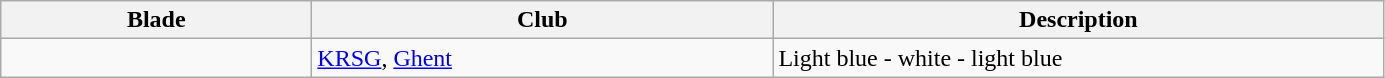<table class="wikitable">
<tr>
<th width=200>Blade</th>
<th width=300>Club</th>
<th width=400>Description</th>
</tr>
<tr>
<td></td>
<td><a href='#'>KRSG</a>, <a href='#'>Ghent</a></td>
<td>Light blue - white - light blue</td>
</tr>
</table>
